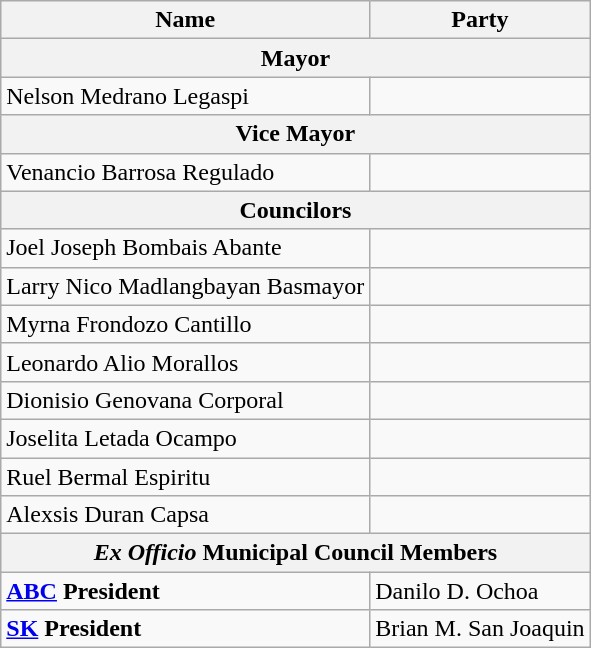<table class=wikitable>
<tr>
<th>Name</th>
<th colspan=2>Party</th>
</tr>
<tr>
<th colspan=3>Mayor</th>
</tr>
<tr>
<td>Nelson Medrano Legaspi</td>
<td></td>
</tr>
<tr>
<th colspan=3>Vice Mayor</th>
</tr>
<tr>
<td>Venancio Barrosa Regulado</td>
<td></td>
</tr>
<tr>
<th colspan=3>Councilors</th>
</tr>
<tr>
<td>Joel Joseph Bombais Abante</td>
<td></td>
</tr>
<tr>
<td>Larry Nico Madlangbayan Basmayor</td>
<td></td>
</tr>
<tr>
<td>Myrna Frondozo Cantillo</td>
<td></td>
</tr>
<tr>
<td>Leonardo Alio Morallos</td>
<td></td>
</tr>
<tr>
<td>Dionisio Genovana Corporal</td>
<td></td>
</tr>
<tr>
<td>Joselita Letada Ocampo</td>
<td></td>
</tr>
<tr>
<td>Ruel Bermal Espiritu</td>
<td></td>
</tr>
<tr>
<td>Alexsis Duran Capsa</td>
<td></td>
</tr>
<tr>
<th colspan=4><em>Ex Officio</em> Municipal Council Members</th>
</tr>
<tr>
<td><strong><a href='#'>ABC</a> President</strong></td>
<td colspan=3>Danilo D. Ochoa<br></td>
</tr>
<tr>
<td><strong><a href='#'>SK</a> President</strong></td>
<td colspan=3>Brian M. San Joaquin<br></td>
</tr>
</table>
